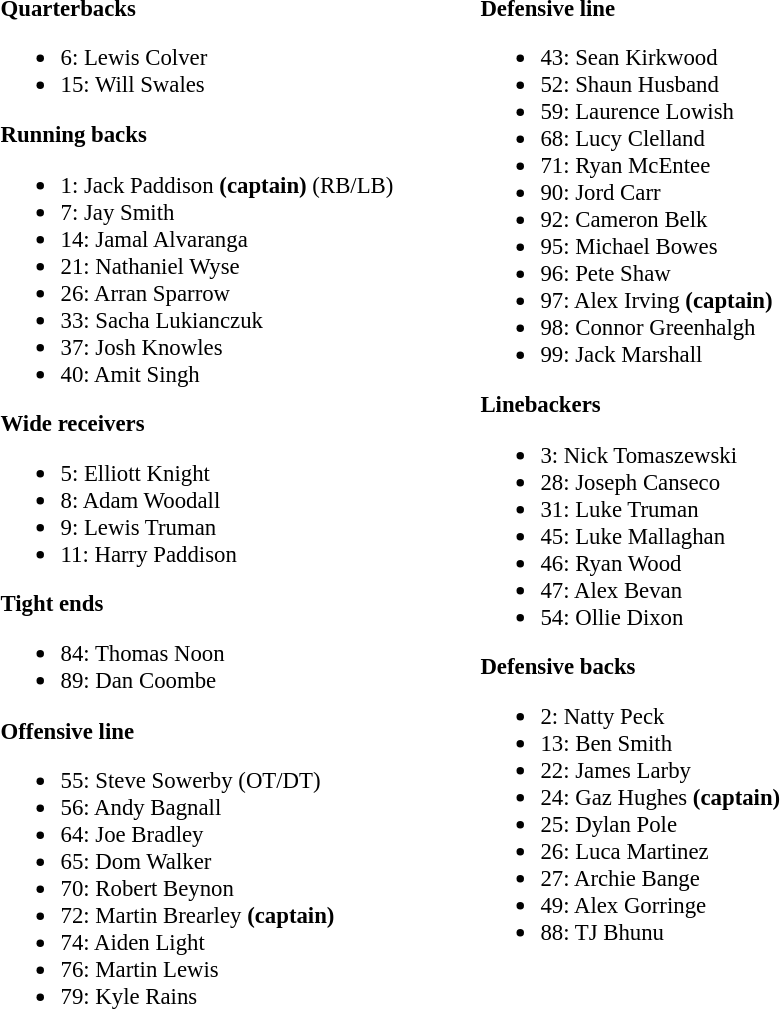<table class="toccolours" style="text-align: left;">
<tr>
<td style="font-size: 95%;" valign="top"><br><strong>Quarterbacks</strong><ul><li>6:  Lewis Colver</li><li>15:  Will Swales</li></ul><strong>Running backs</strong><ul><li>1:  Jack Paddison <strong>(captain)</strong> (RB/LB)</li><li>7:  Jay Smith</li><li>14:  Jamal Alvaranga</li><li>21:  Nathaniel Wyse</li><li>26:  Arran Sparrow</li><li>33:  Sacha Lukianczuk</li><li>37:  Josh Knowles</li><li>40:  Amit Singh</li></ul><strong>Wide receivers</strong><ul><li>5:  Elliott Knight</li><li>8:  Adam Woodall</li><li>9:  Lewis Truman</li><li>11:  Harry Paddison</li></ul><strong>Tight ends</strong><ul><li>84:  Thomas Noon</li><li>89:  Dan Coombe</li></ul><strong>Offensive line</strong><ul><li>55:  Steve Sowerby (OT/DT)</li><li>56:  Andy Bagnall</li><li>64:  Joe Bradley</li><li>65:  Dom Walker</li><li>70:  Robert Beynon</li><li>72:  Martin Brearley <strong>(captain)</strong></li><li>74:  Aiden Light</li><li>76:  Martin Lewis</li><li>79:  Kyle Rains</li></ul></td>
<td style="width: 50px;"></td>
<td style="font-size: 95%;" valign="top"><br><strong>Defensive line</strong><ul><li>43:  Sean Kirkwood</li><li>52:  Shaun Husband</li><li>59:  Laurence Lowish</li><li>68:  Lucy Clelland</li><li>71:  Ryan McEntee</li><li>90:  Jord Carr</li><li>92:  Cameron Belk</li><li>95:  Michael Bowes</li><li>96:  Pete Shaw</li><li>97:  Alex Irving <strong>(captain)</strong></li><li>98:  Connor Greenhalgh</li><li>99:  Jack Marshall</li></ul><strong>Linebackers</strong><ul><li>3:   Nick Tomaszewski</li><li>28:   Joseph Canseco</li><li>31:  Luke Truman</li><li>45:  Luke Mallaghan</li><li>46:  Ryan Wood</li><li>47:  Alex Bevan</li><li>54:  Ollie Dixon</li></ul><strong>Defensive backs</strong><ul><li>2:   Natty Peck</li><li>13:  Ben Smith</li><li>22:  James Larby</li><li>24:  Gaz Hughes <strong>(captain)</strong></li><li>25:  Dylan Pole</li><li>26:  Luca Martinez</li><li>27:  Archie Bange</li><li>49:  Alex Gorringe</li><li>88:  TJ Bhunu</li></ul></td>
</tr>
</table>
